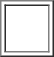<table align=center style="background-color:white" border=1px>
<tr>
<td><br><table>
<tr>
<td rowspan=1 align=center></td>
<td></td>
<td></td>
<td></td>
<td></td>
</tr>
<tr>
<td rowspan=1 align=center></td>
<td></td>
<td></td>
<td></td>
<td></td>
<td rowspan=1 align=center></td>
</tr>
</table>
</td>
</tr>
</table>
